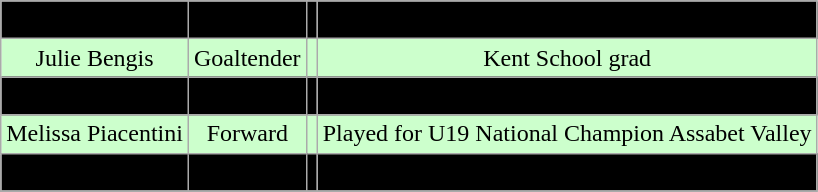<table class="wikitable">
<tr align="center" bgcolor=" ">
<td>Emily Auerbacher</td>
<td>Forward</td>
<td></td>
<td>Potent Scorer with the JWHL Boston Shamrocks</td>
</tr>
<tr align="center" bgcolor="#ccffcc ">
<td>Julie Bengis</td>
<td>Goaltender</td>
<td></td>
<td>Kent School grad</td>
</tr>
<tr align="center" bgcolor=" ">
<td>Danielle Leslie</td>
<td>Forward</td>
<td></td>
<td>Named to Team Manitoba in 2011</td>
</tr>
<tr align="center" bgcolor="#ccffcc ">
<td>Melissa Piacentini</td>
<td>Forward</td>
<td></td>
<td>Played for U19 National Champion Assabet Valley</td>
</tr>
<tr align="center" bgcolor=" ">
<td>Nicole Renault</td>
<td>Defense</td>
<td></td>
<td>Scored 40 points in 2011–12 with Little Caesar's</td>
</tr>
<tr align="center" bgcolor=" ">
</tr>
</table>
